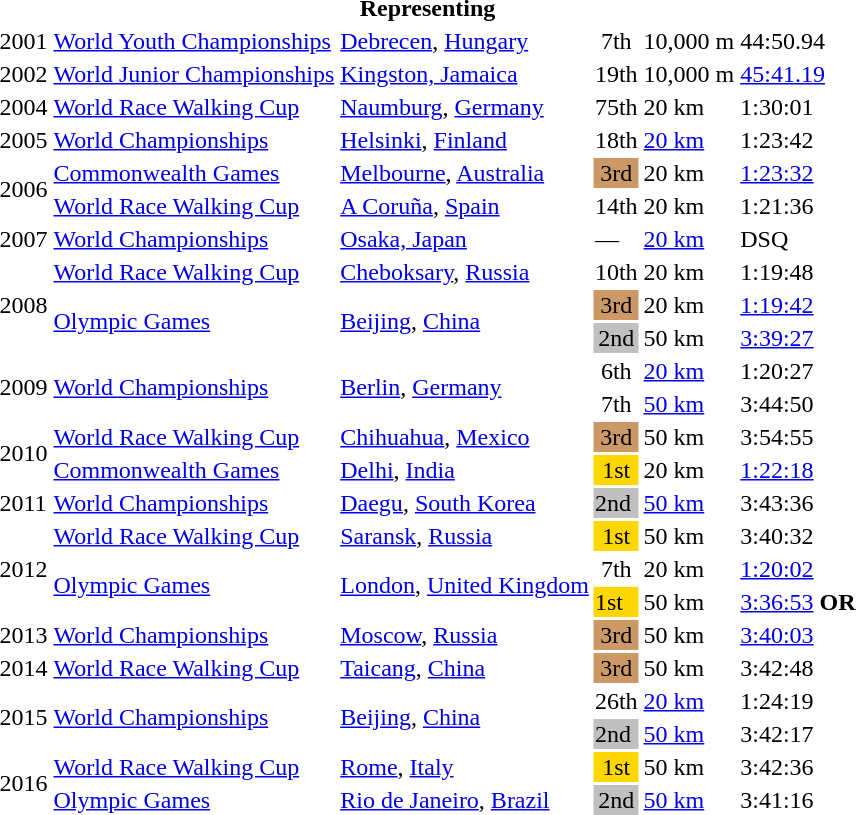<table>
<tr>
<th colspan="6">Representing </th>
</tr>
<tr>
<td>2001</td>
<td><a href='#'>World Youth Championships</a></td>
<td><a href='#'>Debrecen</a>, <a href='#'>Hungary</a></td>
<td align="center">7th</td>
<td>10,000 m</td>
<td>44:50.94</td>
</tr>
<tr>
<td>2002</td>
<td><a href='#'>World Junior Championships</a></td>
<td><a href='#'>Kingston, Jamaica</a></td>
<td align="center">19th</td>
<td>10,000 m</td>
<td><a href='#'>45:41.19</a></td>
</tr>
<tr>
<td>2004</td>
<td><a href='#'>World Race Walking Cup</a></td>
<td><a href='#'>Naumburg</a>, <a href='#'>Germany</a></td>
<td>75th</td>
<td>20 km</td>
<td>1:30:01</td>
</tr>
<tr>
<td>2005</td>
<td><a href='#'>World Championships</a></td>
<td><a href='#'>Helsinki</a>, <a href='#'>Finland</a></td>
<td align="center">18th</td>
<td><a href='#'>20 km</a></td>
<td>1:23:42</td>
</tr>
<tr>
<td rowspan=2>2006</td>
<td><a href='#'>Commonwealth Games</a></td>
<td><a href='#'>Melbourne</a>, <a href='#'>Australia</a></td>
<td bgcolor="cc9966" align="center">3rd</td>
<td>20 km</td>
<td><a href='#'>1:23:32</a></td>
</tr>
<tr>
<td><a href='#'>World Race Walking Cup</a></td>
<td><a href='#'>A Coruña</a>, <a href='#'>Spain</a></td>
<td>14th</td>
<td>20 km</td>
<td>1:21:36</td>
</tr>
<tr>
<td>2007</td>
<td><a href='#'>World Championships</a></td>
<td><a href='#'>Osaka, Japan</a></td>
<td>—</td>
<td><a href='#'>20 km</a></td>
<td>DSQ</td>
</tr>
<tr>
<td rowspan=3>2008</td>
<td><a href='#'>World Race Walking Cup</a></td>
<td><a href='#'>Cheboksary</a>, <a href='#'>Russia</a></td>
<td align="center">10th</td>
<td>20 km</td>
<td>1:19:48</td>
</tr>
<tr>
<td rowspan=2><a href='#'>Olympic Games</a></td>
<td rowspan=2><a href='#'>Beijing</a>, <a href='#'>China</a></td>
<td bgcolor="cc9966" align="center">3rd</td>
<td>20 km</td>
<td><a href='#'>1:19:42</a></td>
</tr>
<tr>
<td bgcolor="silver" align="center">2nd</td>
<td>50 km</td>
<td><a href='#'>3:39:27</a></td>
</tr>
<tr>
<td rowspan=2>2009</td>
<td rowspan=2><a href='#'>World Championships</a></td>
<td rowspan=2><a href='#'>Berlin</a>, <a href='#'>Germany</a></td>
<td align="center">6th</td>
<td><a href='#'>20 km</a></td>
<td>1:20:27</td>
</tr>
<tr>
<td align="center">7th</td>
<td><a href='#'>50 km</a></td>
<td>3:44:50</td>
</tr>
<tr>
<td rowspan=2>2010</td>
<td><a href='#'>World Race Walking Cup</a></td>
<td><a href='#'>Chihuahua</a>, <a href='#'>Mexico</a></td>
<td bgcolor="cc9966" align="center">3rd</td>
<td>50 km</td>
<td>3:54:55</td>
</tr>
<tr>
<td><a href='#'>Commonwealth Games</a></td>
<td><a href='#'>Delhi</a>, <a href='#'>India</a></td>
<td bgcolor="FFD700" align="center">1st</td>
<td>20 km</td>
<td><a href='#'>1:22:18</a></td>
</tr>
<tr>
<td>2011</td>
<td><a href='#'>World Championships</a></td>
<td><a href='#'>Daegu</a>, <a href='#'>South Korea</a></td>
<td bgcolor="silver">2nd</td>
<td><a href='#'>50 km</a></td>
<td>3:43:36</td>
</tr>
<tr>
<td rowspan=3>2012</td>
<td><a href='#'>World Race Walking Cup</a></td>
<td><a href='#'>Saransk</a>, <a href='#'>Russia</a></td>
<td bgcolor="gold" align="center">1st</td>
<td>50 km</td>
<td>3:40:32</td>
</tr>
<tr>
<td rowspan=2><a href='#'>Olympic Games</a></td>
<td rowspan=2><a href='#'>London</a>, <a href='#'>United Kingdom</a></td>
<td align="center">7th</td>
<td>20 km</td>
<td><a href='#'>1:20:02</a></td>
</tr>
<tr>
<td bgcolor="gold">1st</td>
<td>50 km</td>
<td><a href='#'>3:36:53</a> <strong>OR</strong></td>
</tr>
<tr>
<td>2013</td>
<td><a href='#'>World Championships</a></td>
<td><a href='#'>Moscow</a>, <a href='#'>Russia</a></td>
<td bgcolor="cc9966" align="center">3rd</td>
<td>50 km</td>
<td><a href='#'>3:40:03</a></td>
</tr>
<tr>
<td>2014</td>
<td><a href='#'>World Race Walking Cup</a></td>
<td><a href='#'>Taicang</a>, <a href='#'>China</a></td>
<td bgcolor="cc9966" align="center">3rd</td>
<td>50 km</td>
<td>3:42:48</td>
</tr>
<tr>
<td rowspan=2>2015</td>
<td rowspan=2><a href='#'>World Championships</a></td>
<td rowspan=2><a href='#'>Beijing</a>, <a href='#'>China</a></td>
<td>26th</td>
<td><a href='#'>20 km</a></td>
<td>1:24:19</td>
</tr>
<tr>
<td bgcolor="silver">2nd</td>
<td><a href='#'>50 km</a></td>
<td>3:42:17</td>
</tr>
<tr>
<td rowspan=2>2016</td>
<td><a href='#'>World Race Walking Cup</a></td>
<td><a href='#'>Rome</a>, <a href='#'>Italy</a></td>
<td bgcolor="gold" align="center">1st</td>
<td>50 km</td>
<td>3:42:36</td>
</tr>
<tr>
<td><a href='#'>Olympic Games</a></td>
<td><a href='#'>Rio de Janeiro</a>, <a href='#'>Brazil</a></td>
<td bgcolor="silver" align="center">2nd</td>
<td><a href='#'>50 km</a></td>
<td>3:41:16</td>
</tr>
</table>
